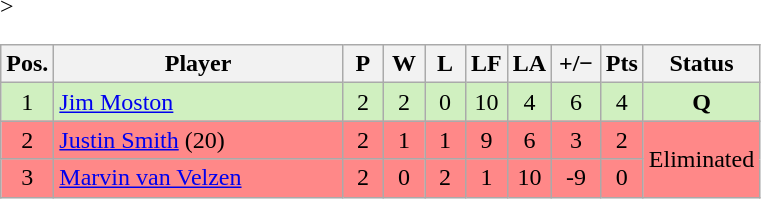<table class="wikitable" style="text-align:center; margin: 1em auto 1em auto, align:left">
<tr>
<th width=20>Pos.</th>
<th width=185>Player</th>
<th width=20>P</th>
<th width=20>W</th>
<th width=20>L</th>
<th width=20>LF</th>
<th width=20>LA</th>
<th width=25>+/−</th>
<th width=20>Pts</th>
<th width=70>Status</th>
</tr>
<tr style="background:#D0F0C0;" -->>
<td>1</td>
<td align=left> <a href='#'>Jim Moston</a></td>
<td>2</td>
<td>2</td>
<td>0</td>
<td>10</td>
<td>4</td>
<td>6</td>
<td>4</td>
<td rowspan=1><strong>Q</strong></td>
</tr>
<tr style="background:#FF8888; -->">
<td>2</td>
<td align=left> <a href='#'>Justin Smith</a> (20)</td>
<td>2</td>
<td>1</td>
<td>1</td>
<td>9</td>
<td>6</td>
<td>3</td>
<td>2</td>
<td rowspan=2>Eliminated</td>
</tr>
<tr style="background:#FF8888; -->">
<td>3</td>
<td align=left> <a href='#'>Marvin van Velzen</a></td>
<td>2</td>
<td>0</td>
<td>2</td>
<td>1</td>
<td>10</td>
<td>-9</td>
<td>0</td>
</tr>
</table>
